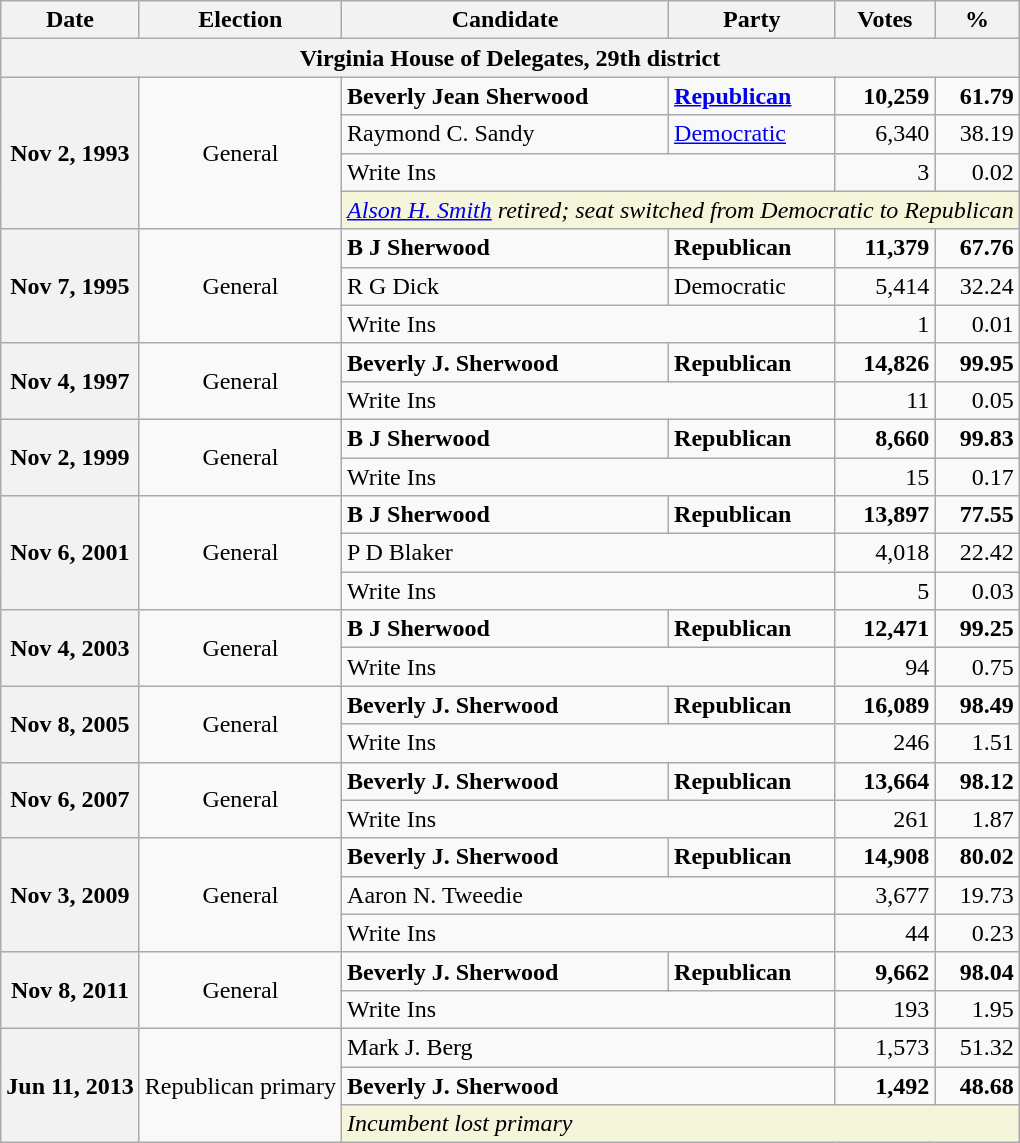<table class="wikitable">
<tr>
<th>Date</th>
<th>Election</th>
<th>Candidate</th>
<th>Party</th>
<th>Votes</th>
<th>%</th>
</tr>
<tr>
<th colspan="6">Virginia House of Delegates, 29th district</th>
</tr>
<tr>
<th rowspan="4">Nov 2, 1993</th>
<td rowspan="4" align="center">General</td>
<td><strong>Beverly Jean Sherwood</strong></td>
<td><strong><a href='#'>Republican</a></strong></td>
<td align="right"><strong>10,259</strong></td>
<td align="right"><strong>61.79</strong></td>
</tr>
<tr>
<td>Raymond C. Sandy</td>
<td><a href='#'>Democratic</a></td>
<td align="right">6,340</td>
<td align="right">38.19</td>
</tr>
<tr>
<td colspan="2">Write Ins</td>
<td align="right">3</td>
<td align="right">0.02</td>
</tr>
<tr>
<td colspan="4" style="background:Beige"><em><a href='#'>Alson H. Smith</a> retired; seat switched from Democratic to Republican</em></td>
</tr>
<tr>
<th rowspan="3">Nov 7, 1995</th>
<td rowspan="3" align="center">General</td>
<td><strong>B J Sherwood</strong></td>
<td><strong>Republican</strong></td>
<td align="right"><strong>11,379</strong></td>
<td align="right"><strong>67.76</strong></td>
</tr>
<tr>
<td>R G Dick</td>
<td>Democratic</td>
<td align="right">5,414</td>
<td align="right">32.24</td>
</tr>
<tr>
<td colspan="2">Write Ins</td>
<td align="right">1</td>
<td align="right">0.01</td>
</tr>
<tr>
<th rowspan="2">Nov 4, 1997</th>
<td rowspan="2" align="center">General</td>
<td><strong>Beverly J. Sherwood</strong></td>
<td><strong>Republican</strong></td>
<td align="right"><strong>14,826</strong></td>
<td align="right"><strong>99.95</strong></td>
</tr>
<tr>
<td colspan="2">Write Ins</td>
<td align="right">11</td>
<td align="right">0.05</td>
</tr>
<tr>
<th rowspan="2">Nov 2, 1999</th>
<td rowspan="2" align="center">General</td>
<td><strong>B J Sherwood</strong></td>
<td><strong>Republican</strong></td>
<td align="right"><strong>8,660</strong></td>
<td align="right"><strong>99.83</strong></td>
</tr>
<tr>
<td colspan="2">Write Ins</td>
<td align="right">15</td>
<td align="right">0.17</td>
</tr>
<tr>
<th rowspan="3">Nov 6, 2001</th>
<td rowspan="3" align="center">General</td>
<td><strong>B J Sherwood</strong></td>
<td><strong>Republican</strong></td>
<td align="right"><strong>13,897</strong></td>
<td align="right"><strong>77.55</strong></td>
</tr>
<tr>
<td colspan="2">P D Blaker</td>
<td align="right">4,018</td>
<td align="right">22.42</td>
</tr>
<tr>
<td colspan="2">Write Ins</td>
<td align="right">5</td>
<td align="right">0.03</td>
</tr>
<tr>
<th rowspan="2">Nov 4, 2003</th>
<td rowspan="2" align="center">General</td>
<td><strong>B J Sherwood</strong></td>
<td><strong>Republican</strong></td>
<td align="right"><strong>12,471</strong></td>
<td align="right"><strong>99.25</strong></td>
</tr>
<tr>
<td colspan="2">Write Ins</td>
<td align="right">94</td>
<td align="right">0.75</td>
</tr>
<tr>
<th rowspan="2">Nov 8, 2005</th>
<td rowspan="2" align="center">General</td>
<td><strong>Beverly J. Sherwood</strong></td>
<td><strong>Republican</strong></td>
<td align="right"><strong>16,089</strong></td>
<td align="right"><strong>98.49</strong></td>
</tr>
<tr>
<td colspan="2">Write Ins</td>
<td align="right">246</td>
<td align="right">1.51</td>
</tr>
<tr>
<th rowspan="2">Nov 6, 2007</th>
<td rowspan="2" align="center">General</td>
<td><strong>Beverly J. Sherwood</strong></td>
<td><strong>Republican</strong></td>
<td align="right"><strong>13,664</strong></td>
<td align="right"><strong>98.12</strong></td>
</tr>
<tr>
<td colspan="2">Write Ins</td>
<td align="right">261</td>
<td align="right">1.87</td>
</tr>
<tr>
<th rowspan="3">Nov 3, 2009</th>
<td rowspan="3" align="center">General</td>
<td><strong>Beverly J. Sherwood</strong></td>
<td><strong>Republican</strong></td>
<td align="right"><strong>14,908</strong></td>
<td align="right"><strong>80.02</strong></td>
</tr>
<tr>
<td colspan = "2">Aaron N. Tweedie</td>
<td align="right">3,677</td>
<td align="right">19.73</td>
</tr>
<tr>
<td colspan="2">Write Ins</td>
<td align="right">44</td>
<td align="right">0.23</td>
</tr>
<tr>
<th rowspan="2">Nov 8, 2011</th>
<td rowspan="2" align="center">General</td>
<td><strong>Beverly J. Sherwood</strong></td>
<td><strong>Republican</strong></td>
<td align="right"><strong>9,662</strong></td>
<td align="right"><strong>98.04</strong></td>
</tr>
<tr>
<td colspan="2">Write Ins</td>
<td align="right">193</td>
<td align="right">1.95</td>
</tr>
<tr>
<th rowspan="3">Jun 11, 2013</th>
<td rowspan="3" align="center" >Republican primary</td>
<td colspan="2">Mark J. Berg</td>
<td align="right">1,573</td>
<td align="right">51.32</td>
</tr>
<tr>
<td colspan="2"><strong>Beverly J. Sherwood</strong></td>
<td align="right"><strong>1,492</strong></td>
<td align="right"><strong>48.68</strong></td>
</tr>
<tr>
<td colspan="4" style="background:Beige"><em>Incumbent lost primary</em></td>
</tr>
</table>
